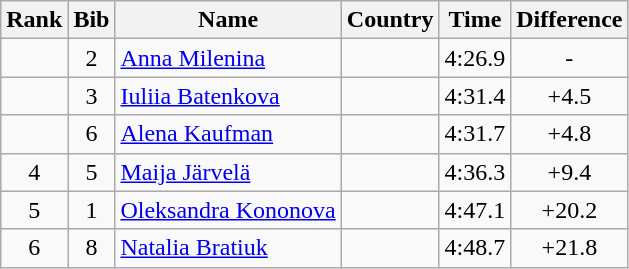<table class="wikitable sortable" style="text-align:center">
<tr>
<th>Rank</th>
<th>Bib</th>
<th>Name</th>
<th>Country</th>
<th>Time</th>
<th>Difference</th>
</tr>
<tr>
<td></td>
<td>2</td>
<td align=left><a href='#'>Anna Milenina</a></td>
<td align=left></td>
<td>4:26.9</td>
<td>-</td>
</tr>
<tr>
<td></td>
<td>3</td>
<td align=left><a href='#'>Iuliia Batenkova</a></td>
<td align=left></td>
<td>4:31.4</td>
<td>+4.5</td>
</tr>
<tr>
<td></td>
<td>6</td>
<td align=left><a href='#'>Alena Kaufman</a></td>
<td align=left></td>
<td>4:31.7</td>
<td>+4.8</td>
</tr>
<tr>
<td>4</td>
<td>5</td>
<td align=left><a href='#'>Maija Järvelä</a></td>
<td align=left></td>
<td>4:36.3</td>
<td>+9.4</td>
</tr>
<tr>
<td>5</td>
<td>1</td>
<td align=left><a href='#'>Oleksandra Kononova</a></td>
<td align=left></td>
<td>4:47.1</td>
<td>+20.2</td>
</tr>
<tr>
<td>6</td>
<td>8</td>
<td align=left><a href='#'>Natalia Bratiuk</a></td>
<td align=left></td>
<td>4:48.7</td>
<td>+21.8</td>
</tr>
</table>
